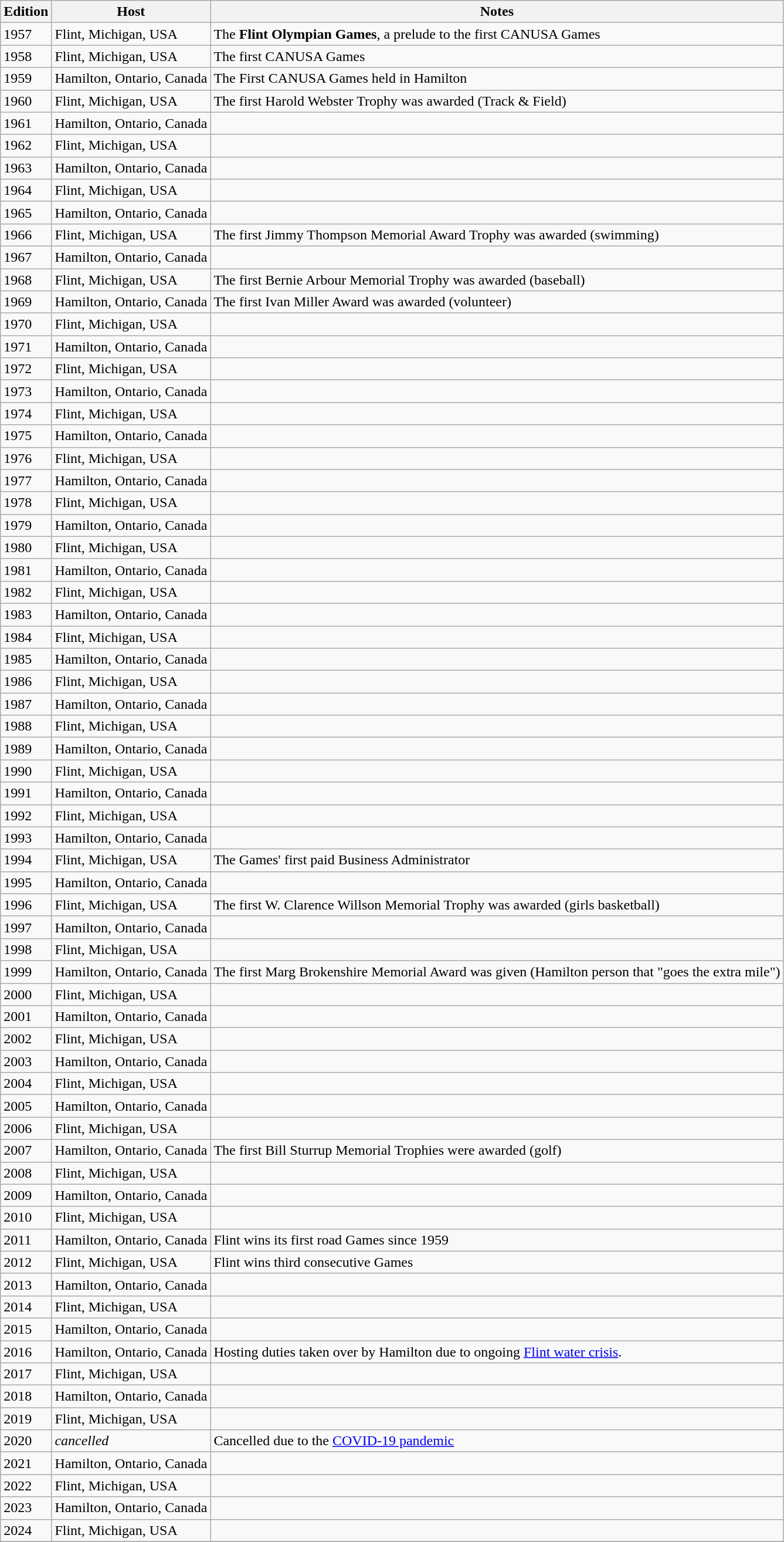<table class=wikitable>
<tr>
<th>Edition</th>
<th>Host</th>
<th>Notes</th>
</tr>
<tr>
<td>1957</td>
<td>Flint, Michigan, USA</td>
<td>The <strong>Flint Olympian Games</strong>, a prelude to the first CANUSA Games</td>
</tr>
<tr>
<td>1958</td>
<td>Flint, Michigan, USA</td>
<td>The first CANUSA Games</td>
</tr>
<tr>
<td>1959</td>
<td>Hamilton, Ontario, Canada</td>
<td>The First CANUSA Games held in Hamilton</td>
</tr>
<tr>
<td>1960</td>
<td>Flint, Michigan, USA</td>
<td>The first Harold Webster Trophy was awarded (Track & Field)</td>
</tr>
<tr>
<td>1961</td>
<td>Hamilton, Ontario, Canada</td>
<td></td>
</tr>
<tr>
<td>1962</td>
<td>Flint, Michigan, USA</td>
<td></td>
</tr>
<tr>
<td>1963</td>
<td>Hamilton, Ontario, Canada</td>
<td></td>
</tr>
<tr>
<td>1964</td>
<td>Flint, Michigan, USA</td>
<td></td>
</tr>
<tr>
<td>1965</td>
<td>Hamilton, Ontario, Canada</td>
<td></td>
</tr>
<tr>
<td>1966</td>
<td>Flint, Michigan, USA</td>
<td>The first Jimmy Thompson Memorial Award Trophy was awarded (swimming)</td>
</tr>
<tr>
<td>1967</td>
<td>Hamilton, Ontario, Canada</td>
<td></td>
</tr>
<tr>
<td>1968</td>
<td>Flint, Michigan, USA</td>
<td>The first Bernie Arbour Memorial Trophy was awarded (baseball)</td>
</tr>
<tr>
<td>1969</td>
<td>Hamilton, Ontario, Canada</td>
<td>The first Ivan Miller Award was awarded (volunteer)</td>
</tr>
<tr>
<td>1970</td>
<td>Flint, Michigan, USA</td>
<td></td>
</tr>
<tr>
<td>1971</td>
<td>Hamilton, Ontario, Canada</td>
<td></td>
</tr>
<tr>
<td>1972</td>
<td>Flint, Michigan, USA</td>
<td></td>
</tr>
<tr>
<td>1973</td>
<td>Hamilton, Ontario, Canada</td>
<td></td>
</tr>
<tr>
<td>1974</td>
<td>Flint, Michigan, USA</td>
<td></td>
</tr>
<tr>
<td>1975</td>
<td>Hamilton, Ontario, Canada</td>
<td></td>
</tr>
<tr>
<td>1976</td>
<td>Flint, Michigan, USA</td>
<td></td>
</tr>
<tr>
<td>1977</td>
<td>Hamilton, Ontario, Canada</td>
<td></td>
</tr>
<tr>
<td>1978</td>
<td>Flint, Michigan, USA</td>
<td></td>
</tr>
<tr>
<td>1979</td>
<td>Hamilton, Ontario, Canada</td>
<td></td>
</tr>
<tr>
<td>1980</td>
<td>Flint, Michigan, USA</td>
<td></td>
</tr>
<tr>
<td>1981</td>
<td>Hamilton, Ontario, Canada</td>
<td></td>
</tr>
<tr>
<td>1982</td>
<td>Flint, Michigan, USA</td>
<td></td>
</tr>
<tr>
<td>1983</td>
<td>Hamilton, Ontario, Canada</td>
<td></td>
</tr>
<tr>
<td>1984</td>
<td>Flint, Michigan, USA</td>
<td></td>
</tr>
<tr>
<td>1985</td>
<td>Hamilton, Ontario, Canada</td>
<td></td>
</tr>
<tr>
<td>1986</td>
<td>Flint, Michigan, USA</td>
<td></td>
</tr>
<tr>
<td>1987</td>
<td>Hamilton, Ontario, Canada</td>
<td></td>
</tr>
<tr>
<td>1988</td>
<td>Flint, Michigan, USA</td>
<td></td>
</tr>
<tr>
<td>1989</td>
<td>Hamilton, Ontario, Canada</td>
<td></td>
</tr>
<tr>
<td>1990</td>
<td>Flint, Michigan, USA</td>
<td></td>
</tr>
<tr>
<td>1991</td>
<td>Hamilton, Ontario, Canada</td>
<td></td>
</tr>
<tr>
<td>1992</td>
<td>Flint, Michigan, USA</td>
<td></td>
</tr>
<tr>
<td>1993</td>
<td>Hamilton, Ontario, Canada</td>
<td></td>
</tr>
<tr>
<td>1994</td>
<td>Flint, Michigan, USA</td>
<td>The Games' first paid Business Administrator</td>
</tr>
<tr>
<td>1995</td>
<td>Hamilton, Ontario, Canada</td>
<td></td>
</tr>
<tr>
<td>1996</td>
<td>Flint, Michigan, USA</td>
<td>The first W. Clarence Willson Memorial Trophy was awarded (girls basketball)</td>
</tr>
<tr>
<td>1997</td>
<td>Hamilton, Ontario, Canada</td>
<td></td>
</tr>
<tr>
<td>1998</td>
<td>Flint, Michigan, USA</td>
<td></td>
</tr>
<tr>
<td>1999</td>
<td>Hamilton, Ontario, Canada</td>
<td>The first Marg Brokenshire Memorial Award was given (Hamilton person that "goes the extra mile")</td>
</tr>
<tr>
<td>2000</td>
<td>Flint, Michigan, USA</td>
<td></td>
</tr>
<tr>
<td>2001</td>
<td>Hamilton, Ontario, Canada</td>
<td></td>
</tr>
<tr>
<td>2002</td>
<td>Flint, Michigan, USA</td>
<td></td>
</tr>
<tr>
<td>2003</td>
<td>Hamilton, Ontario, Canada</td>
<td></td>
</tr>
<tr>
<td>2004</td>
<td>Flint, Michigan, USA</td>
<td></td>
</tr>
<tr>
<td>2005</td>
<td>Hamilton, Ontario, Canada</td>
<td></td>
</tr>
<tr>
<td>2006</td>
<td>Flint, Michigan, USA</td>
<td></td>
</tr>
<tr>
<td>2007</td>
<td>Hamilton, Ontario, Canada</td>
<td>The first Bill Sturrup Memorial Trophies were awarded (golf)</td>
</tr>
<tr>
<td>2008</td>
<td>Flint, Michigan, USA</td>
<td></td>
</tr>
<tr>
<td>2009</td>
<td>Hamilton, Ontario, Canada</td>
<td></td>
</tr>
<tr>
<td>2010</td>
<td>Flint, Michigan, USA</td>
<td></td>
</tr>
<tr>
<td>2011</td>
<td>Hamilton, Ontario, Canada</td>
<td>Flint wins its first road Games since 1959</td>
</tr>
<tr>
<td>2012</td>
<td>Flint, Michigan, USA</td>
<td>Flint wins third consecutive Games</td>
</tr>
<tr>
<td>2013</td>
<td>Hamilton, Ontario, Canada</td>
<td></td>
</tr>
<tr>
<td>2014</td>
<td>Flint, Michigan, USA</td>
<td></td>
</tr>
<tr>
<td>2015</td>
<td>Hamilton, Ontario, Canada</td>
<td></td>
</tr>
<tr>
<td>2016</td>
<td>Hamilton, Ontario, Canada</td>
<td>Hosting duties taken over by Hamilton due to ongoing <a href='#'>Flint water crisis</a>.</td>
</tr>
<tr>
<td>2017</td>
<td>Flint, Michigan, USA</td>
<td></td>
</tr>
<tr>
<td>2018</td>
<td>Hamilton, Ontario, Canada</td>
<td></td>
</tr>
<tr>
<td>2019</td>
<td>Flint, Michigan, USA</td>
<td></td>
</tr>
<tr>
<td>2020</td>
<td><em>cancelled</em></td>
<td>Cancelled due to the <a href='#'>COVID-19 pandemic</a></td>
</tr>
<tr>
<td>2021</td>
<td>Hamilton, Ontario, Canada</td>
<td></td>
</tr>
<tr>
<td>2022</td>
<td>Flint, Michigan, USA</td>
<td></td>
</tr>
<tr>
<td>2023</td>
<td>Hamilton, Ontario, Canada</td>
<td></td>
</tr>
<tr>
<td>2024</td>
<td>Flint, Michigan, USA</td>
<td></td>
</tr>
<tr>
</tr>
</table>
